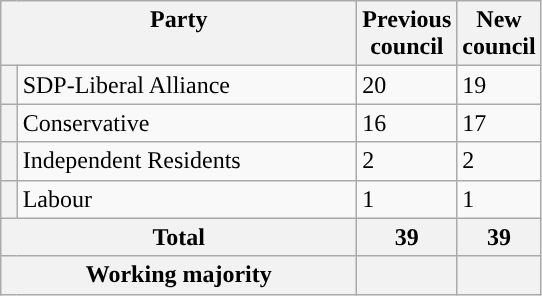<table class="wikitable">
<tr>
<th valign=top colspan="2" style="width: 230px">Party</th>
<th valign=top style="width: 30px">Previous council</th>
<th valign=top style="width: 30px">New council</th>
</tr>
<tr>
<th style="background-color: "></th>
<td>SDP-Liberal Alliance</td>
<td>20</td>
<td>19</td>
</tr>
<tr>
<th style="background-color: "></th>
<td>Conservative</td>
<td>16</td>
<td>17</td>
</tr>
<tr>
<th style="background-color: "></th>
<td>Independent Residents</td>
<td>2</td>
<td>2</td>
</tr>
<tr>
<th style="background-color: "></th>
<td>Labour</td>
<td>1</td>
<td>1</td>
</tr>
<tr>
<th colspan=2>Total</th>
<th style="text-align: center">39</th>
<th colspan=3>39</th>
</tr>
<tr>
<th colspan=2>Working majority</th>
<th></th>
<th></th>
</tr>
</table>
